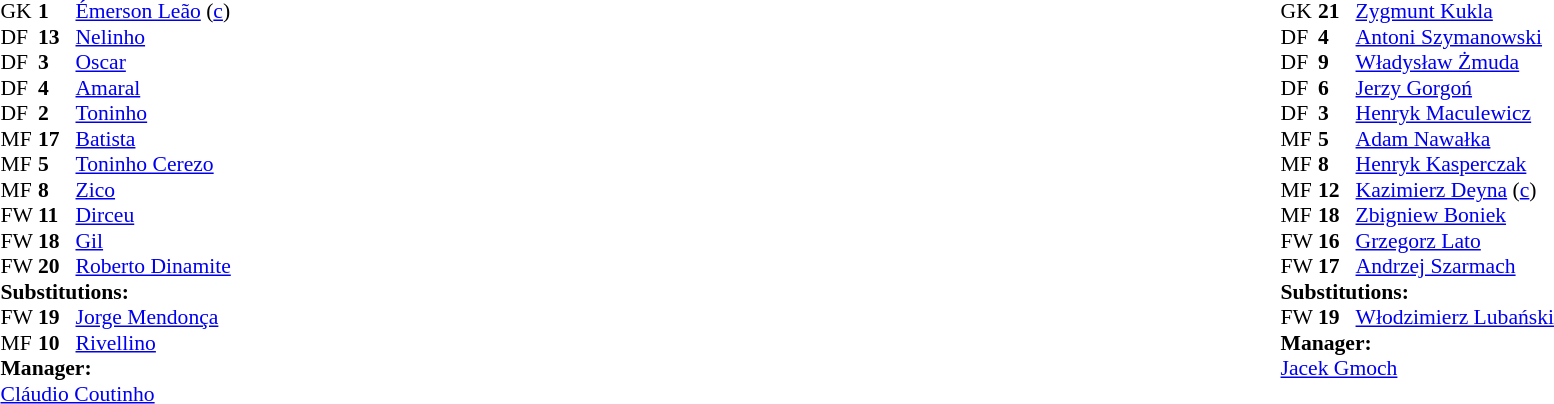<table width="100%">
<tr>
<td valign="top" width="50%"><br><table style="font-size: 90%" cellspacing="0" cellpadding="0">
<tr>
<th width="25"></th>
<th width="25"></th>
</tr>
<tr>
<td>GK</td>
<td><strong>1</strong></td>
<td><a href='#'>Émerson Leão</a> (<a href='#'>c</a>)</td>
</tr>
<tr>
<td>DF</td>
<td><strong>13</strong></td>
<td><a href='#'>Nelinho</a></td>
</tr>
<tr>
<td>DF</td>
<td><strong>3</strong></td>
<td><a href='#'>Oscar</a></td>
</tr>
<tr>
<td>DF</td>
<td><strong>4</strong></td>
<td><a href='#'>Amaral</a></td>
</tr>
<tr>
<td>DF</td>
<td><strong>2</strong></td>
<td><a href='#'>Toninho</a></td>
</tr>
<tr>
<td>MF</td>
<td><strong>17</strong></td>
<td><a href='#'>Batista</a></td>
</tr>
<tr>
<td>MF</td>
<td><strong>5</strong></td>
<td><a href='#'>Toninho Cerezo</a></td>
<td></td>
<td></td>
</tr>
<tr>
<td>MF</td>
<td><strong>8</strong></td>
<td><a href='#'>Zico</a></td>
<td></td>
<td></td>
</tr>
<tr>
<td>FW</td>
<td><strong>11</strong></td>
<td><a href='#'>Dirceu</a></td>
</tr>
<tr>
<td>FW</td>
<td><strong>18</strong></td>
<td><a href='#'>Gil</a></td>
</tr>
<tr>
<td>FW</td>
<td><strong>20</strong></td>
<td><a href='#'>Roberto Dinamite</a></td>
</tr>
<tr>
<td colspan=4><strong>Substitutions:</strong></td>
</tr>
<tr>
<td>FW</td>
<td><strong>19</strong></td>
<td><a href='#'>Jorge Mendonça</a></td>
<td></td>
<td></td>
</tr>
<tr>
<td>MF</td>
<td><strong>10</strong></td>
<td><a href='#'>Rivellino</a></td>
<td></td>
</tr>
<tr>
<td colspan=4><strong>Manager:</strong></td>
</tr>
<tr>
<td colspan="4"><a href='#'>Cláudio Coutinho</a></td>
</tr>
</table>
</td>
<td valign="top" width="50%"><br><table style="font-size: 90%" cellspacing="0" cellpadding="0" align="center">
<tr>
<th width=25></th>
<th width=25></th>
</tr>
<tr>
<td>GK</td>
<td><strong>21</strong></td>
<td><a href='#'>Zygmunt Kukla</a></td>
</tr>
<tr>
<td>DF</td>
<td><strong>4</strong></td>
<td><a href='#'>Antoni Szymanowski</a></td>
</tr>
<tr>
<td>DF</td>
<td><strong>9</strong></td>
<td><a href='#'>Władysław Żmuda</a></td>
</tr>
<tr>
<td>DF</td>
<td><strong>6</strong></td>
<td><a href='#'>Jerzy Gorgoń</a></td>
</tr>
<tr>
<td>DF</td>
<td><strong>3</strong></td>
<td><a href='#'>Henryk Maculewicz</a></td>
</tr>
<tr>
<td>MF</td>
<td><strong>5</strong></td>
<td><a href='#'>Adam Nawałka</a></td>
</tr>
<tr>
<td>MF</td>
<td><strong>8</strong></td>
<td><a href='#'>Henryk Kasperczak</a></td>
<td></td>
<td></td>
</tr>
<tr>
<td>MF</td>
<td><strong>12</strong></td>
<td><a href='#'>Kazimierz Deyna</a> (<a href='#'>c</a>)</td>
</tr>
<tr>
<td>MF</td>
<td><strong>18</strong></td>
<td><a href='#'>Zbigniew Boniek</a></td>
</tr>
<tr>
<td>FW</td>
<td><strong>16</strong></td>
<td><a href='#'>Grzegorz Lato</a></td>
</tr>
<tr>
<td>FW</td>
<td><strong>17</strong></td>
<td><a href='#'>Andrzej Szarmach</a></td>
</tr>
<tr>
<td colspan=4><strong>Substitutions:</strong></td>
</tr>
<tr>
<td>FW</td>
<td><strong>19</strong></td>
<td><a href='#'>Włodzimierz Lubański</a></td>
<td></td>
</tr>
<tr>
<td colspan=4><strong>Manager:</strong></td>
</tr>
<tr>
<td colspan="4"><a href='#'>Jacek Gmoch</a></td>
</tr>
</table>
</td>
</tr>
</table>
